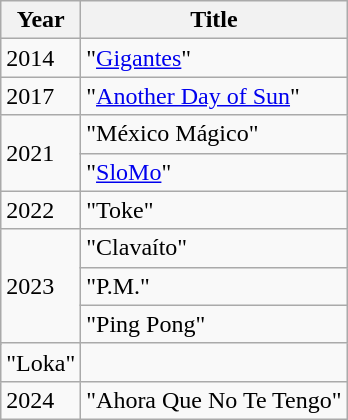<table class="wikitable">
<tr>
<th>Year</th>
<th>Title</th>
</tr>
<tr>
<td>2014</td>
<td>"<a href='#'>Gigantes</a>"</td>
</tr>
<tr>
<td>2017</td>
<td>"<a href='#'>Another Day of Sun</a>" </td>
</tr>
<tr>
<td rowspan="2">2021</td>
<td>"México Mágico"</td>
</tr>
<tr>
<td>"<a href='#'>SloMo</a>"</td>
</tr>
<tr>
<td>2022</td>
<td>"Toke"</td>
</tr>
<tr>
<td rowspan="4">2023</td>
<td>"Clavaíto" </td>
</tr>
<tr>
<td>"P.M."</td>
</tr>
<tr>
<td>"Ping Pong" </td>
</tr>
<tr>
</tr>
<tr>
<td>"Loka" </td>
</tr>
<tr>
<td>2024</td>
<td>"Ahora Que No Te Tengo" </td>
</tr>
</table>
